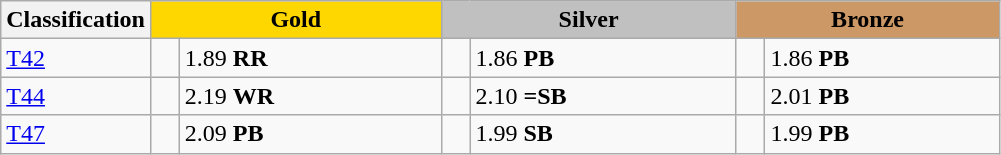<table class=wikitable style="font-size:100%">
<tr>
<th rowspan="1" width="15%">Classification</th>
<th colspan="2" style="background:gold;">Gold</th>
<th colspan="2" style="background:silver;">Silver</th>
<th colspan="2" style="background:#CC9966;">Bronze</th>
</tr>
<tr>
<td><a href='#'>T42</a></td>
<td></td>
<td>1.89 <strong>RR</strong></td>
<td></td>
<td>1.86 <strong>PB</strong></td>
<td></td>
<td>1.86 <strong>PB</strong></td>
</tr>
<tr>
<td><a href='#'>T44</a></td>
<td></td>
<td>2.19 <strong>WR</strong></td>
<td></td>
<td>2.10 <strong>=SB</strong></td>
<td></td>
<td>2.01 <strong>PB</strong></td>
</tr>
<tr>
<td><a href='#'>T47</a></td>
<td></td>
<td>2.09 <strong>PB</strong></td>
<td></td>
<td>1.99 <strong>SB</strong></td>
<td></td>
<td>1.99 <strong>PB</strong></td>
</tr>
</table>
